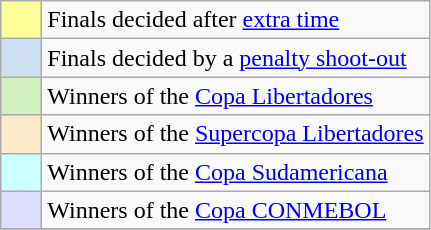<table class="wikitable">
<tr>
<td style="background-color:#FFFF99"></td>
<td>Finals decided after <a href='#'>extra time</a></td>
</tr>
<tr>
<td style="background-color:#cedff2"></td>
<td>Finals decided by a <a href='#'>penalty shoot-out</a></td>
</tr>
<tr>
<td style="background-color:#D0F0C0" width="20" align=center><div></div></td>
<td>Winners of the <a href='#'>Copa Libertadores</a></td>
</tr>
<tr>
<td style="background-color:#faecc8" width="20" align=center><div></div></td>
<td>Winners of the <a href='#'>Supercopa Libertadores</a></td>
</tr>
<tr>
<td style="background-color:#CCFFFF" width="20" align=center><div></div></td>
<td>Winners of the <a href='#'>Copa Sudamericana</a></td>
</tr>
<tr>
<td style="background-color:#DDDDFF" width="20" align=center><div></div></td>
<td>Winners of the <a href='#'>Copa CONMEBOL</a></td>
</tr>
<tr>
</tr>
</table>
